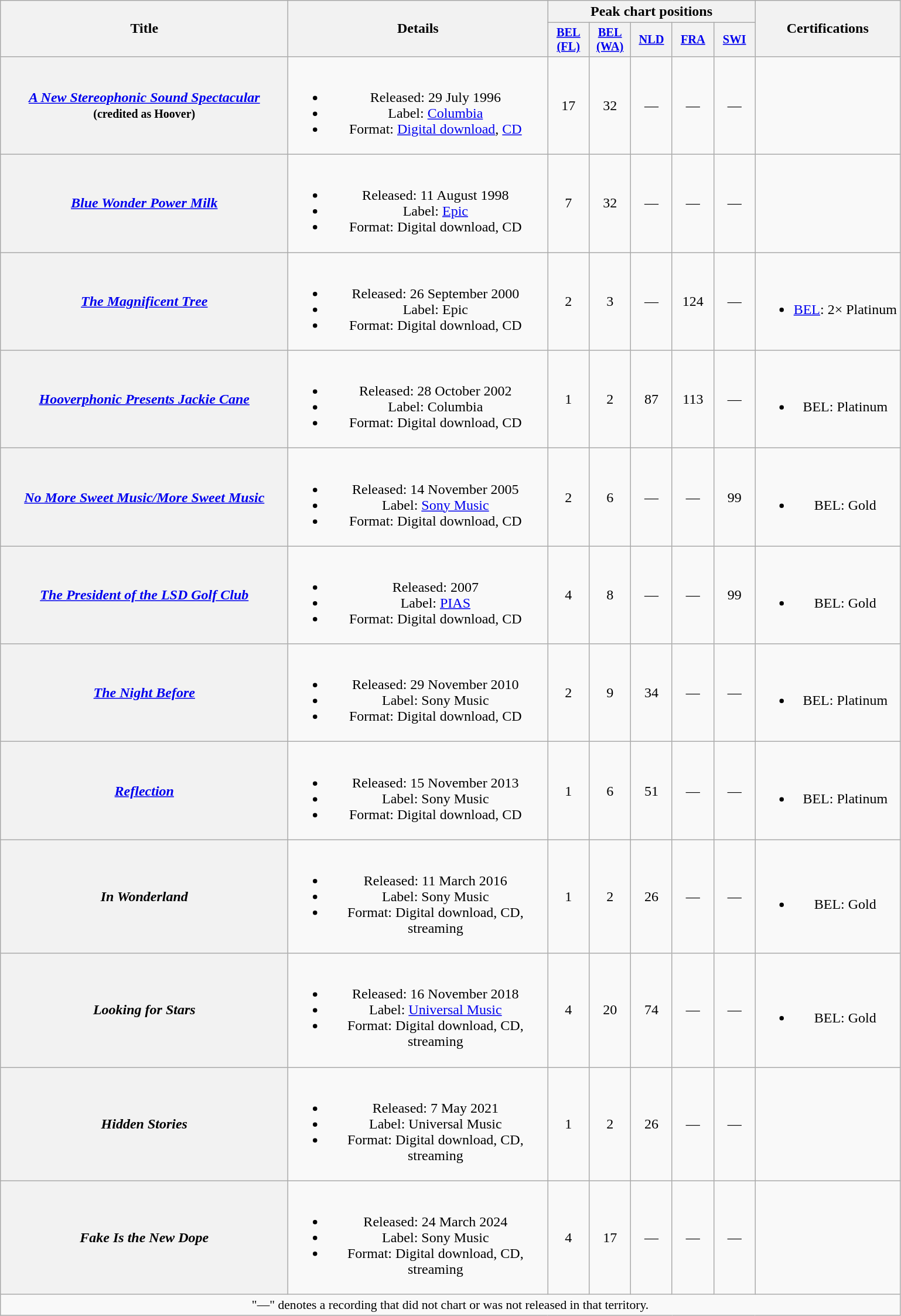<table class="wikitable plainrowheaders" style="text-align:center;">
<tr>
<th scope="col" rowspan="2" style="width:20em;">Title</th>
<th scope="col" rowspan="2" style="width:18em;">Details</th>
<th scope="col" colspan="5">Peak chart positions</th>
<th scope="co1" rowspan="2">Certifications</th>
</tr>
<tr>
<th scope="col" style="width:3em;font-size:85%;"><a href='#'>BEL<br>(FL)</a><br></th>
<th scope="col" style="width:3em;font-size:85%;"><a href='#'>BEL<br>(WA)</a><br></th>
<th scope="col" style="width:3em;font-size:85%;"><a href='#'>NLD</a><br></th>
<th scope="col" style="width:3em;font-size:85%;"><a href='#'>FRA</a><br></th>
<th scope="col" style="width:3em;font-size:85%;"><a href='#'>SWI</a><br></th>
</tr>
<tr>
<th scope="row"><em><a href='#'>A New Stereophonic Sound Spectacular</a></em><br><small>(credited as Hoover)</small></th>
<td><br><ul><li>Released: 29 July 1996</li><li>Label: <a href='#'>Columbia</a></li><li>Format: <a href='#'>Digital download</a>, <a href='#'>CD</a></li></ul></td>
<td>17</td>
<td>32</td>
<td>—</td>
<td>—</td>
<td>—</td>
<td></td>
</tr>
<tr>
<th scope="row"><em><a href='#'>Blue Wonder Power Milk</a></em></th>
<td><br><ul><li>Released: 11 August 1998</li><li>Label: <a href='#'>Epic</a></li><li>Format: Digital download, CD</li></ul></td>
<td>7</td>
<td>32</td>
<td>—</td>
<td>—</td>
<td>—</td>
<td></td>
</tr>
<tr>
<th scope="row"><em><a href='#'>The Magnificent Tree</a></em></th>
<td><br><ul><li>Released: 26 September 2000</li><li>Label: Epic</li><li>Format: Digital download, CD</li></ul></td>
<td>2</td>
<td>3</td>
<td>—</td>
<td>124</td>
<td>—</td>
<td><br><ul><li><a href='#'>BEL</a>: 2× Platinum</li></ul></td>
</tr>
<tr>
<th scope="row"><em><a href='#'>Hooverphonic Presents Jackie Cane</a></em></th>
<td><br><ul><li>Released: 28 October 2002</li><li>Label: Columbia</li><li>Format: Digital download, CD</li></ul></td>
<td>1</td>
<td>2</td>
<td>87</td>
<td>113</td>
<td>—</td>
<td><br><ul><li>BEL: Platinum</li></ul></td>
</tr>
<tr>
<th scope="row"><em><a href='#'>No More Sweet Music/More Sweet Music</a></em></th>
<td><br><ul><li>Released: 14 November 2005</li><li>Label: <a href='#'>Sony Music</a></li><li>Format: Digital download, CD</li></ul></td>
<td>2</td>
<td>6</td>
<td>—</td>
<td>—</td>
<td>99</td>
<td><br><ul><li>BEL: Gold</li></ul></td>
</tr>
<tr>
<th scope="row"><em><a href='#'>The President of the LSD Golf Club</a></em></th>
<td><br><ul><li>Released: 2007</li><li>Label: <a href='#'>PIAS</a></li><li>Format: Digital download, CD</li></ul></td>
<td>4</td>
<td>8</td>
<td>—</td>
<td>—</td>
<td>99</td>
<td><br><ul><li>BEL: Gold</li></ul></td>
</tr>
<tr>
<th scope="row"><em><a href='#'>The Night Before</a></em></th>
<td><br><ul><li>Released: 29 November 2010</li><li>Label: Sony Music</li><li>Format: Digital download, CD</li></ul></td>
<td>2</td>
<td>9</td>
<td>34</td>
<td>—</td>
<td>—</td>
<td><br><ul><li>BEL: Platinum</li></ul></td>
</tr>
<tr>
<th scope="row"><em><a href='#'>Reflection</a></em></th>
<td><br><ul><li>Released: 15 November 2013</li><li>Label: Sony Music</li><li>Format: Digital download, CD</li></ul></td>
<td>1</td>
<td>6</td>
<td>51</td>
<td>—</td>
<td>—</td>
<td><br><ul><li>BEL: Platinum</li></ul></td>
</tr>
<tr>
<th scope="row"><em>In Wonderland</em></th>
<td><br><ul><li>Released: 11 March 2016</li><li>Label: Sony Music</li><li>Format: Digital download, CD, streaming</li></ul></td>
<td>1</td>
<td>2</td>
<td>26</td>
<td>—</td>
<td>—</td>
<td><br><ul><li>BEL: Gold</li></ul></td>
</tr>
<tr>
<th scope="row"><em>Looking for Stars</em></th>
<td><br><ul><li>Released: 16 November 2018</li><li>Label: <a href='#'>Universal Music</a></li><li>Format: Digital download, CD, streaming</li></ul></td>
<td>4</td>
<td>20</td>
<td>74</td>
<td>—</td>
<td>—</td>
<td><br><ul><li>BEL: Gold</li></ul></td>
</tr>
<tr>
<th scope="row"><em>Hidden Stories</em></th>
<td><br><ul><li>Released: 7 May 2021</li><li>Label: Universal Music</li><li>Format: Digital download, CD, streaming</li></ul></td>
<td>1</td>
<td>2</td>
<td>26</td>
<td>—</td>
<td>—</td>
<td></td>
</tr>
<tr>
<th scope="row"><em>Fake Is the New Dope</em></th>
<td><br><ul><li>Released: 24 March 2024</li><li>Label: Sony Music</li><li>Format: Digital download, CD, streaming</li></ul></td>
<td>4</td>
<td>17</td>
<td>—</td>
<td>—</td>
<td>—</td>
<td></td>
</tr>
<tr>
<td colspan="15" style="font-size:90%">"—" denotes a recording that did not chart or was not released in that territory.</td>
</tr>
</table>
